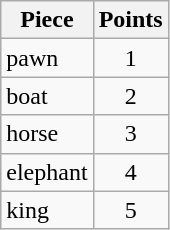<table class="wikitable">
<tr>
<th>Piece</th>
<th>Points</th>
</tr>
<tr>
<td>pawn</td>
<td align="center">1</td>
</tr>
<tr>
<td>boat</td>
<td align="center">2</td>
</tr>
<tr>
<td>horse</td>
<td align="center">3</td>
</tr>
<tr>
<td>elephant</td>
<td align="center">4</td>
</tr>
<tr>
<td>king</td>
<td align="center">5</td>
</tr>
</table>
